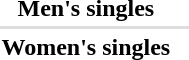<table>
<tr>
<th scope="row">Men's singles</th>
<td></td>
<td></td>
<td></td>
</tr>
<tr bgcolor=#DDDDDD>
<td colspan=4></td>
</tr>
<tr>
<th scope="row">Women's singles</th>
<td></td>
<td></td>
<td></td>
</tr>
</table>
